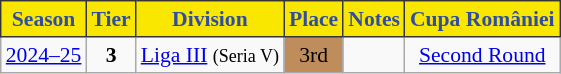<table class="wikitable" style="text-align:center; font-size:90%">
<tr>
<th style="background:#f9e700;color:#304da1;border:1px solid #373435;">Season</th>
<th style="background:#f9e700;color:#304da1;border:1px solid #373435;">Tier</th>
<th style="background:#f9e700;color:#304da1;border:1px solid #373435;">Division</th>
<th style="background:#f9e700;color:#304da1;border:1px solid #373435;">Place</th>
<th style="background:#f9e700;color:#304da1;border:1px solid #373435;">Notes</th>
<th style="background:#f9e700;color:#304da1;border:1px solid #373435;">Cupa României</th>
</tr>
<tr>
<td><a href='#'>2024–25</a></td>
<td><strong>3</strong></td>
<td><a href='#'>Liga III</a> <small>(Seria V)</small></td>
<td align=center bgcolor=#BF8D5B>3rd</td>
<td></td>
<td><a href='#'>Second Round</a></td>
</tr>
</table>
